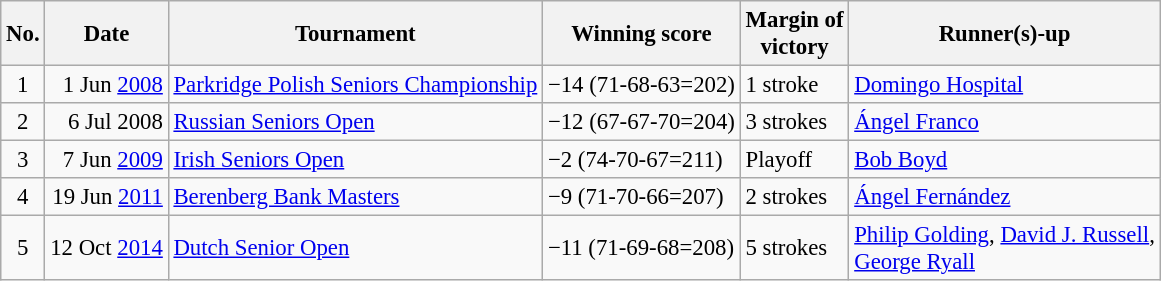<table class="wikitable" style="font-size:95%;">
<tr>
<th>No.</th>
<th>Date</th>
<th>Tournament</th>
<th>Winning score</th>
<th>Margin of<br>victory</th>
<th>Runner(s)-up</th>
</tr>
<tr>
<td align=center>1</td>
<td align=right>1 Jun <a href='#'>2008</a></td>
<td><a href='#'>Parkridge Polish Seniors Championship</a></td>
<td>−14 (71-68-63=202)</td>
<td>1 stroke</td>
<td> <a href='#'>Domingo Hospital</a></td>
</tr>
<tr>
<td align=center>2</td>
<td align=right>6 Jul 2008</td>
<td><a href='#'>Russian Seniors Open</a></td>
<td>−12 (67-67-70=204)</td>
<td>3 strokes</td>
<td> <a href='#'>Ángel Franco</a></td>
</tr>
<tr>
<td align=center>3</td>
<td align=right>7 Jun <a href='#'>2009</a></td>
<td><a href='#'>Irish Seniors Open</a></td>
<td>−2 (74-70-67=211)</td>
<td>Playoff</td>
<td> <a href='#'>Bob Boyd</a></td>
</tr>
<tr>
<td align=center>4</td>
<td align=right>19 Jun <a href='#'>2011</a></td>
<td><a href='#'>Berenberg Bank Masters</a></td>
<td>−9 (71-70-66=207)</td>
<td>2 strokes</td>
<td> <a href='#'>Ángel Fernández</a></td>
</tr>
<tr>
<td align=center>5</td>
<td align=right>12 Oct <a href='#'>2014</a></td>
<td><a href='#'>Dutch Senior Open</a></td>
<td>−11 (71-69-68=208)</td>
<td>5 strokes</td>
<td> <a href='#'>Philip Golding</a>,  <a href='#'>David J. Russell</a>,<br> <a href='#'>George Ryall</a></td>
</tr>
</table>
